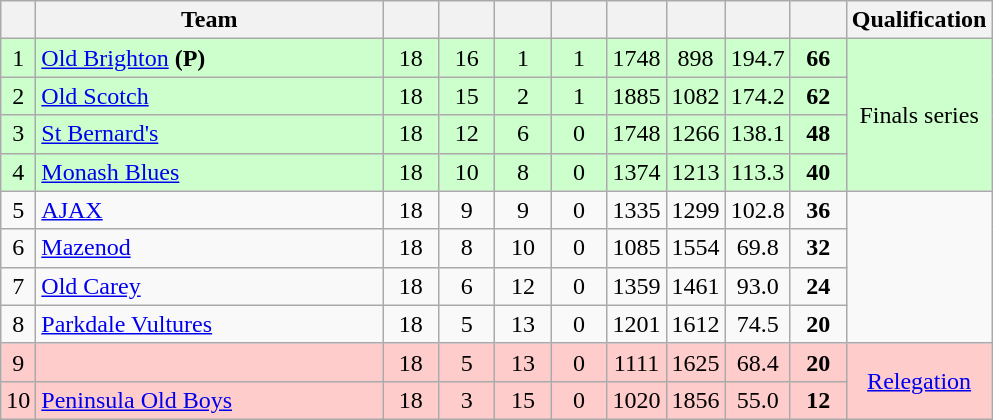<table class="wikitable" style="text-align:center; margin-bottom:0">
<tr>
<th style="width:10px"></th>
<th style="width:35%;">Team</th>
<th style="width:30px;"></th>
<th style="width:30px;"></th>
<th style="width:30px;"></th>
<th style="width:30px;"></th>
<th style="width:30px;"></th>
<th style="width:30px;"></th>
<th style="width:30px;"></th>
<th style="width:30px;"></th>
<th>Qualification</th>
</tr>
<tr style="background:#ccffcc;">
<td>1</td>
<td style="text-align:left;"><a href='#'>Old Brighton</a> <strong>(P)</strong></td>
<td>18</td>
<td>16</td>
<td>1</td>
<td>1</td>
<td>1748</td>
<td>898</td>
<td>194.7</td>
<td><strong>66</strong></td>
<td rowspan=4>Finals series</td>
</tr>
<tr style="background:#ccffcc;">
<td>2</td>
<td style="text-align:left;"><a href='#'>Old Scotch</a></td>
<td>18</td>
<td>15</td>
<td>2</td>
<td>1</td>
<td>1885</td>
<td>1082</td>
<td>174.2</td>
<td><strong>62</strong></td>
</tr>
<tr style="background:#ccffcc;">
<td>3</td>
<td style="text-align:left;"><a href='#'>St Bernard's</a></td>
<td>18</td>
<td>12</td>
<td>6</td>
<td>0</td>
<td>1748</td>
<td>1266</td>
<td>138.1</td>
<td><strong>48</strong></td>
</tr>
<tr style="background:#ccffcc;">
<td>4</td>
<td style="text-align:left;"><a href='#'>Monash Blues</a></td>
<td>18</td>
<td>10</td>
<td>8</td>
<td>0</td>
<td>1374</td>
<td>1213</td>
<td>113.3</td>
<td><strong>40</strong></td>
</tr>
<tr>
<td>5</td>
<td style="text-align:left;"><a href='#'>AJAX</a></td>
<td>18</td>
<td>9</td>
<td>9</td>
<td>0</td>
<td>1335</td>
<td>1299</td>
<td>102.8</td>
<td><strong>36</strong></td>
</tr>
<tr>
<td>6</td>
<td style="text-align:left;"><a href='#'>Mazenod</a></td>
<td>18</td>
<td>8</td>
<td>10</td>
<td>0</td>
<td>1085</td>
<td>1554</td>
<td>69.8</td>
<td><strong>32</strong></td>
</tr>
<tr>
<td>7</td>
<td style="text-align:left;"><a href='#'>Old Carey</a></td>
<td>18</td>
<td>6</td>
<td>12</td>
<td>0</td>
<td>1359</td>
<td>1461</td>
<td>93.0</td>
<td><strong>24</strong></td>
</tr>
<tr>
<td>8</td>
<td style="text-align:left;"><a href='#'>Parkdale Vultures</a></td>
<td>18</td>
<td>5</td>
<td>13</td>
<td>0</td>
<td>1201</td>
<td>1612</td>
<td>74.5</td>
<td><strong>20</strong></td>
</tr>
<tr style="background:#FFCCCC;">
<td>9</td>
<td style="text-align:left;"></td>
<td>18</td>
<td>5</td>
<td>13</td>
<td>0</td>
<td>1111</td>
<td>1625</td>
<td>68.4</td>
<td><strong>20</strong></td>
<td rowspan=2><a href='#'>Relegation</a></td>
</tr>
<tr style="background:#FFCCCC;">
<td>10</td>
<td style="text-align:left;"><a href='#'>Peninsula Old Boys</a></td>
<td>18</td>
<td>3</td>
<td>15</td>
<td>0</td>
<td>1020</td>
<td>1856</td>
<td>55.0</td>
<td><strong>12</strong></td>
</tr>
</table>
